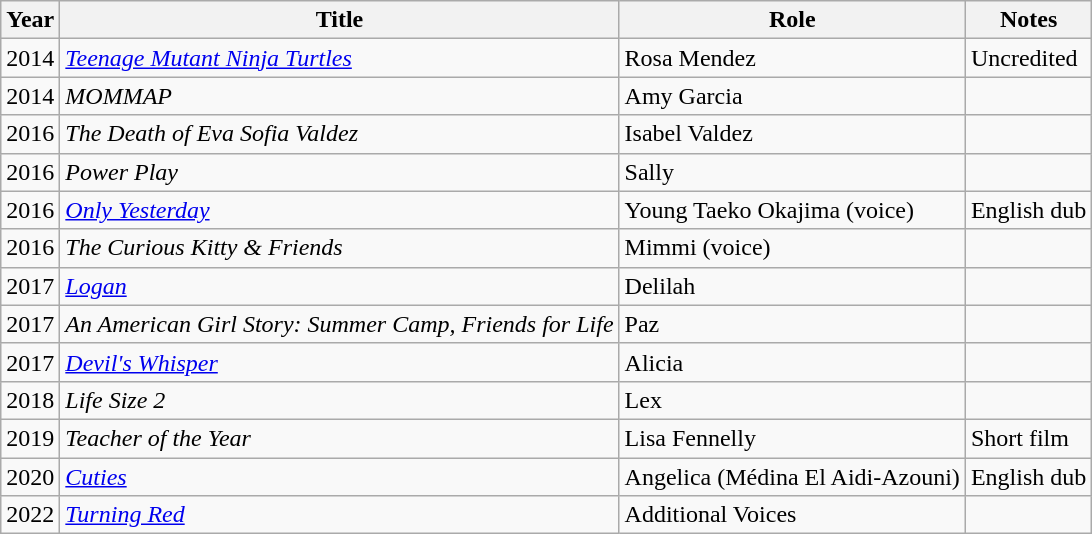<table class="wikitable sortable">
<tr>
<th>Year</th>
<th>Title</th>
<th>Role</th>
<th class="unsortable">Notes</th>
</tr>
<tr>
<td>2014</td>
<td><em> <a href='#'>Teenage Mutant Ninja Turtles</a> </em></td>
<td>Rosa Mendez</td>
<td>Uncredited</td>
</tr>
<tr>
<td>2014</td>
<td><em> MOMMAP </em></td>
<td>Amy Garcia</td>
<td></td>
</tr>
<tr>
<td>2016</td>
<td><em>The Death of Eva Sofia Valdez</em></td>
<td>Isabel Valdez</td>
<td></td>
</tr>
<tr>
<td>2016</td>
<td><em>Power Play</em></td>
<td>Sally</td>
<td></td>
</tr>
<tr>
<td>2016</td>
<td><em><a href='#'>Only Yesterday</a></em></td>
<td>Young Taeko Okajima (voice) </td>
<td>English dub</td>
</tr>
<tr>
<td>2016</td>
<td><em>The Curious Kitty & Friends</em></td>
<td>Mimmi (voice)</td>
<td></td>
</tr>
<tr>
<td>2017</td>
<td><em><a href='#'>Logan</a></em></td>
<td>Delilah</td>
<td></td>
</tr>
<tr>
<td>2017</td>
<td><em>An American Girl Story: Summer Camp, Friends for Life</em></td>
<td>Paz</td>
<td></td>
</tr>
<tr>
<td>2017</td>
<td><em><a href='#'>Devil's Whisper</a></em></td>
<td>Alicia</td>
<td></td>
</tr>
<tr>
<td>2018</td>
<td><em>Life Size 2</em></td>
<td>Lex</td>
<td></td>
</tr>
<tr>
<td>2019</td>
<td><em>Teacher of the Year</em></td>
<td>Lisa Fennelly</td>
<td>Short film</td>
</tr>
<tr>
<td>2020</td>
<td><em><a href='#'>Cuties</a></em></td>
<td>Angelica (Médina El Aidi-Azouni)</td>
<td>English dub</td>
</tr>
<tr>
<td>2022</td>
<td><em><a href='#'>Turning Red</a></em></td>
<td>Additional Voices</td>
<td></td>
</tr>
</table>
